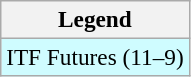<table class=wikitable style=font-size:97%>
<tr>
<th>Legend</th>
</tr>
<tr bgcolor=cffcff>
<td>ITF Futures (11–9)</td>
</tr>
</table>
